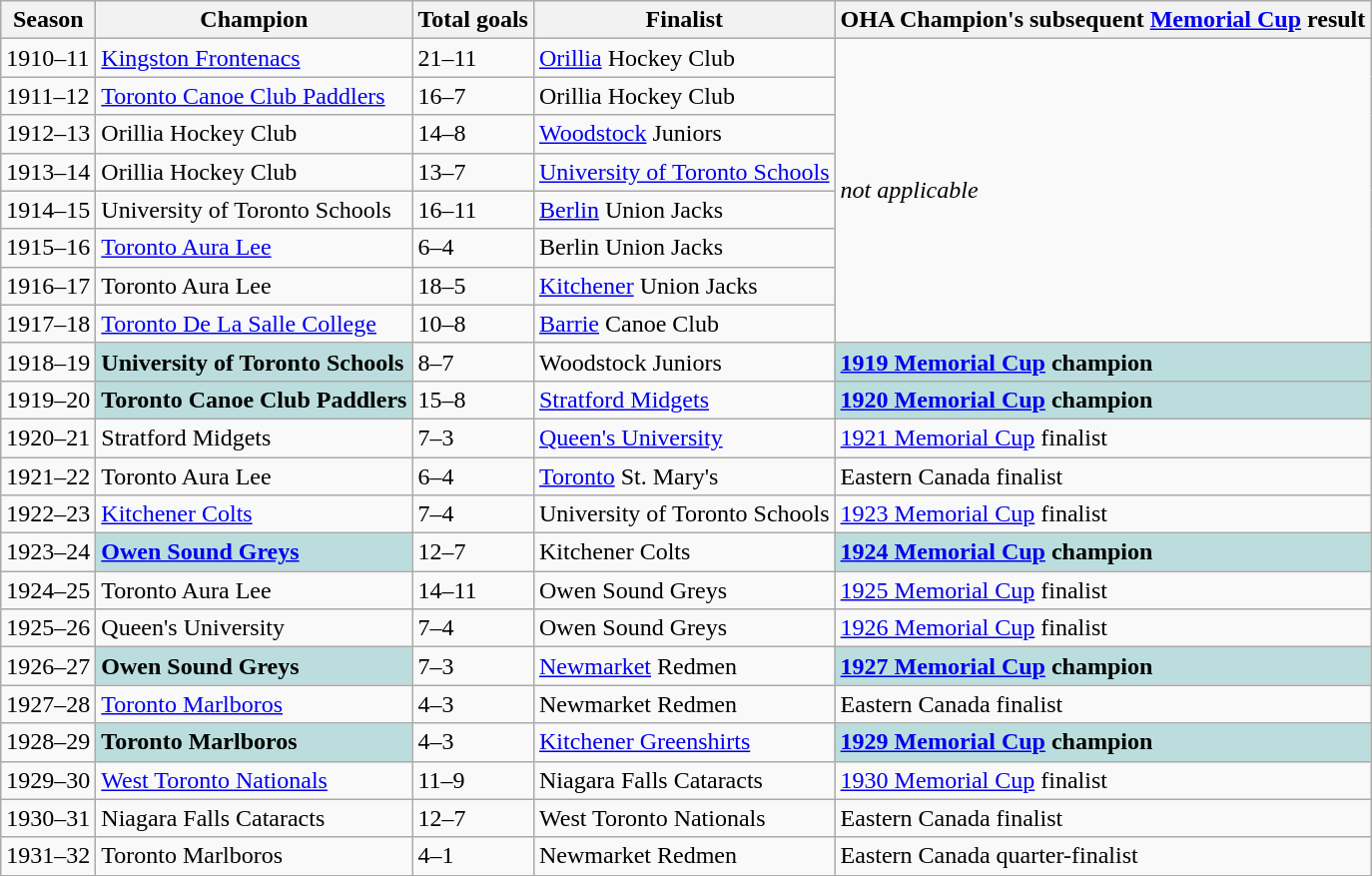<table class="wikitable">
<tr>
<th>Season</th>
<th>Champion</th>
<th>Total goals</th>
<th>Finalist</th>
<th>OHA Champion's subsequent <a href='#'>Memorial Cup</a> result</th>
</tr>
<tr>
<td>1910–11</td>
<td><a href='#'>Kingston Frontenacs</a></td>
<td>21–11</td>
<td><a href='#'>Orillia</a> Hockey Club</td>
<td rowspan="8"><em>not applicable</em></td>
</tr>
<tr>
<td>1911–12</td>
<td><a href='#'>Toronto Canoe Club Paddlers</a></td>
<td>16–7</td>
<td>Orillia Hockey Club</td>
</tr>
<tr>
<td>1912–13</td>
<td>Orillia Hockey Club</td>
<td>14–8</td>
<td><a href='#'>Woodstock</a> Juniors</td>
</tr>
<tr>
<td>1913–14</td>
<td>Orillia Hockey Club</td>
<td>13–7</td>
<td><a href='#'>University of Toronto Schools</a></td>
</tr>
<tr>
<td>1914–15</td>
<td>University of Toronto Schools</td>
<td>16–11</td>
<td><a href='#'>Berlin</a> Union Jacks</td>
</tr>
<tr>
<td>1915–16</td>
<td><a href='#'>Toronto Aura Lee</a></td>
<td>6–4</td>
<td>Berlin Union Jacks</td>
</tr>
<tr>
<td>1916–17</td>
<td>Toronto Aura Lee</td>
<td>18–5</td>
<td><a href='#'>Kitchener</a> Union Jacks</td>
</tr>
<tr>
<td>1917–18</td>
<td><a href='#'>Toronto De La Salle College</a></td>
<td>10–8</td>
<td><a href='#'>Barrie</a> Canoe Club</td>
</tr>
<tr>
<td>1918–19</td>
<td style="background: #bbdddd; font-weight: bold">University of Toronto Schools</td>
<td>8–7</td>
<td>Woodstock Juniors</td>
<td style="background: #bbdddd; font-weight: bold"><a href='#'>1919 Memorial Cup</a> champion</td>
</tr>
<tr>
<td>1919–20</td>
<td style="background: #bbdddd; font-weight: bold">Toronto Canoe Club Paddlers</td>
<td>15–8</td>
<td><a href='#'>Stratford Midgets</a></td>
<td style="background: #bbdddd; font-weight: bold"><a href='#'>1920 Memorial Cup</a> champion</td>
</tr>
<tr>
<td>1920–21</td>
<td>Stratford Midgets</td>
<td>7–3</td>
<td><a href='#'>Queen's University</a></td>
<td><a href='#'>1921 Memorial Cup</a> finalist</td>
</tr>
<tr>
<td>1921–22</td>
<td>Toronto Aura Lee</td>
<td>6–4</td>
<td><a href='#'>Toronto</a> St. Mary's</td>
<td>Eastern Canada finalist</td>
</tr>
<tr>
<td>1922–23</td>
<td><a href='#'>Kitchener Colts</a></td>
<td>7–4</td>
<td>University of Toronto Schools</td>
<td><a href='#'>1923 Memorial Cup</a> finalist</td>
</tr>
<tr>
<td>1923–24</td>
<td style="background: #bbdddd; font-weight: bold"><a href='#'>Owen Sound Greys</a></td>
<td>12–7</td>
<td>Kitchener Colts</td>
<td style="background: #bbdddd; font-weight: bold"><a href='#'>1924 Memorial Cup</a> champion</td>
</tr>
<tr>
<td>1924–25</td>
<td>Toronto Aura Lee</td>
<td>14–11</td>
<td>Owen Sound Greys</td>
<td><a href='#'>1925 Memorial Cup</a> finalist</td>
</tr>
<tr>
<td>1925–26</td>
<td>Queen's University</td>
<td>7–4</td>
<td>Owen Sound Greys</td>
<td><a href='#'>1926 Memorial Cup</a> finalist</td>
</tr>
<tr>
<td>1926–27</td>
<td style="background: #bbdddd; font-weight: bold">Owen Sound Greys</td>
<td>7–3</td>
<td><a href='#'>Newmarket</a> Redmen</td>
<td style="background: #bbdddd; font-weight: bold"><a href='#'>1927 Memorial Cup</a> champion</td>
</tr>
<tr>
<td>1927–28</td>
<td><a href='#'>Toronto Marlboros</a></td>
<td>4–3</td>
<td>Newmarket Redmen</td>
<td>Eastern Canada finalist</td>
</tr>
<tr>
<td>1928–29</td>
<td style="background: #bbdddd; font-weight: bold">Toronto Marlboros</td>
<td>4–3</td>
<td><a href='#'>Kitchener Greenshirts</a></td>
<td style="background: #bbdddd; font-weight: bold"><a href='#'>1929 Memorial Cup</a> champion</td>
</tr>
<tr>
<td>1929–30</td>
<td><a href='#'>West Toronto Nationals</a></td>
<td>11–9</td>
<td>Niagara Falls Cataracts</td>
<td><a href='#'>1930 Memorial Cup</a> finalist</td>
</tr>
<tr>
<td>1930–31</td>
<td>Niagara Falls Cataracts</td>
<td>12–7</td>
<td>West Toronto Nationals</td>
<td>Eastern Canada finalist</td>
</tr>
<tr>
<td>1931–32</td>
<td>Toronto Marlboros</td>
<td>4–1</td>
<td>Newmarket Redmen</td>
<td>Eastern Canada quarter-finalist</td>
</tr>
</table>
